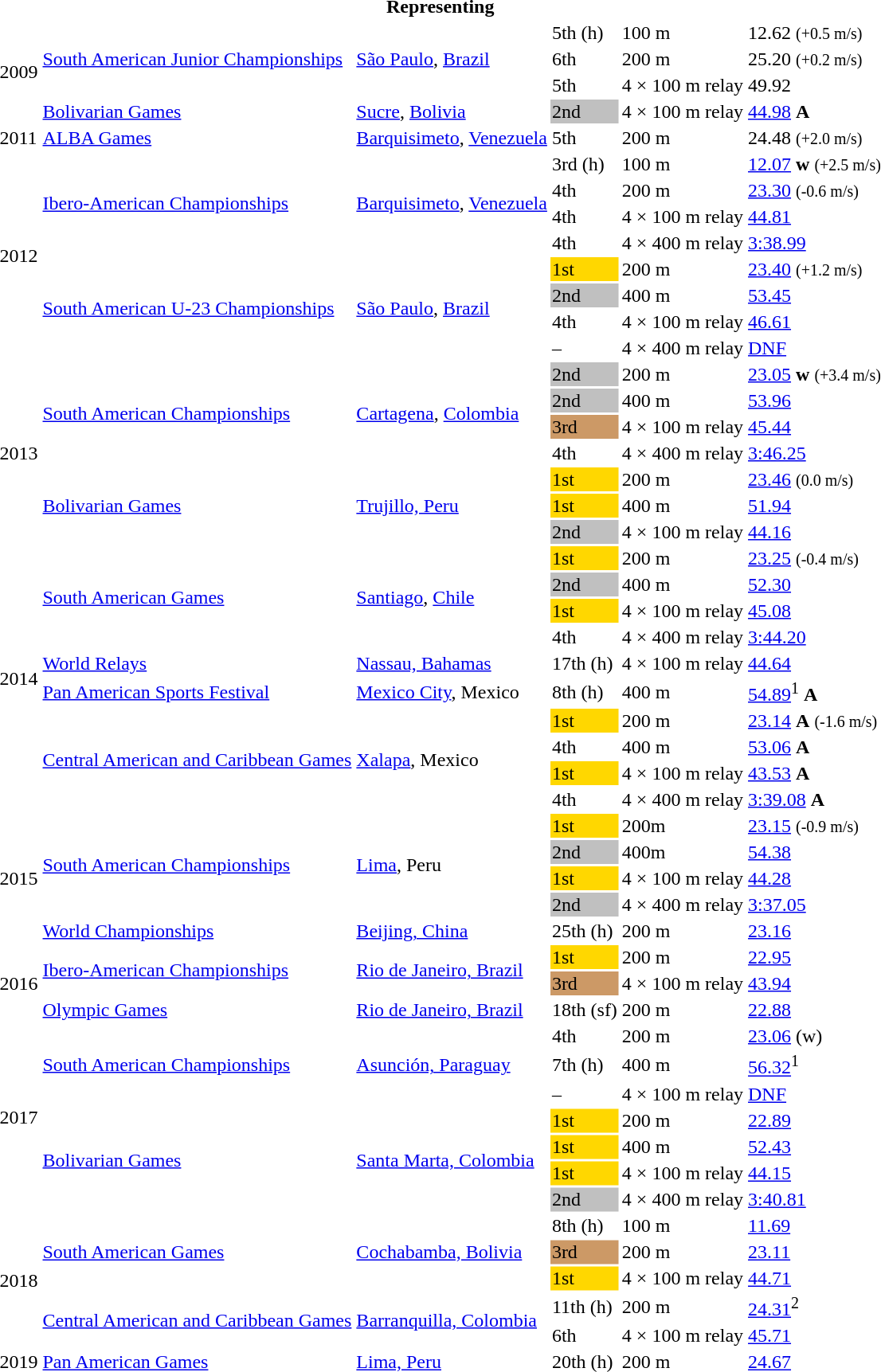<table>
<tr>
<th colspan="6">Representing </th>
</tr>
<tr>
<td rowspan=4>2009</td>
<td rowspan=3><a href='#'>South American Junior Championships</a></td>
<td rowspan=3><a href='#'>São Paulo</a>, <a href='#'>Brazil</a></td>
<td>5th (h)</td>
<td>100 m</td>
<td>12.62 <small>(+0.5 m/s)</small></td>
</tr>
<tr>
<td>6th</td>
<td>200 m</td>
<td>25.20 <small>(+0.2 m/s)</small></td>
</tr>
<tr>
<td>5th</td>
<td>4 × 100 m relay</td>
<td>49.92</td>
</tr>
<tr>
<td><a href='#'>Bolivarian Games</a></td>
<td><a href='#'>Sucre</a>, <a href='#'>Bolivia</a></td>
<td bgcolor=silver>2nd</td>
<td>4 × 100 m relay</td>
<td><a href='#'>44.98</a> <strong>A</strong></td>
</tr>
<tr>
<td>2011</td>
<td><a href='#'>ALBA Games</a></td>
<td><a href='#'>Barquisimeto</a>, <a href='#'>Venezuela</a></td>
<td>5th</td>
<td>200 m</td>
<td>24.48 <small>(+2.0 m/s)</small></td>
</tr>
<tr>
<td rowspan=8>2012</td>
<td rowspan=4><a href='#'>Ibero-American Championships</a></td>
<td rowspan=4><a href='#'>Barquisimeto</a>, <a href='#'>Venezuela</a></td>
<td>3rd (h)</td>
<td>100 m</td>
<td><a href='#'>12.07</a> <strong>w</strong> <small>(+2.5 m/s)</small></td>
</tr>
<tr>
<td>4th</td>
<td>200 m</td>
<td><a href='#'>23.30</a> <small>(-0.6 m/s)</small></td>
</tr>
<tr>
<td>4th</td>
<td>4 × 100 m relay</td>
<td><a href='#'>44.81</a></td>
</tr>
<tr>
<td>4th</td>
<td>4 × 400 m relay</td>
<td><a href='#'>3:38.99</a></td>
</tr>
<tr>
<td rowspan=4><a href='#'>South American U-23 Championships</a></td>
<td rowspan=4><a href='#'>São Paulo</a>, <a href='#'>Brazil</a></td>
<td bgcolor=gold>1st</td>
<td>200 m</td>
<td><a href='#'>23.40</a>  <small>(+1.2 m/s)</small></td>
</tr>
<tr>
<td bgcolor=silver>2nd</td>
<td>400 m</td>
<td><a href='#'>53.45</a></td>
</tr>
<tr>
<td>4th</td>
<td>4 × 100 m relay</td>
<td><a href='#'>46.61</a></td>
</tr>
<tr>
<td>–</td>
<td>4 × 400 m relay</td>
<td><a href='#'>DNF</a></td>
</tr>
<tr>
<td rowspan=7>2013</td>
<td rowspan=4><a href='#'>South American Championships</a></td>
<td rowspan=4><a href='#'>Cartagena</a>, <a href='#'>Colombia</a></td>
<td bgcolor=silver>2nd</td>
<td>200 m</td>
<td><a href='#'>23.05</a> <strong>w</strong> <small>(+3.4 m/s)</small></td>
</tr>
<tr>
<td bgcolor=silver>2nd</td>
<td>400 m</td>
<td><a href='#'>53.96</a></td>
</tr>
<tr>
<td bgcolor="cc9966">3rd</td>
<td>4 × 100 m relay</td>
<td><a href='#'>45.44</a></td>
</tr>
<tr>
<td>4th</td>
<td>4 × 400 m relay</td>
<td><a href='#'>3:46.25</a></td>
</tr>
<tr>
<td rowspan=3><a href='#'>Bolivarian Games</a></td>
<td rowspan=3><a href='#'>Trujillo, Peru</a></td>
<td bgcolor=gold>1st</td>
<td>200 m</td>
<td><a href='#'>23.46</a> <small>(0.0 m/s)</small></td>
</tr>
<tr>
<td bgcolor=gold>1st</td>
<td>400 m</td>
<td><a href='#'>51.94</a></td>
</tr>
<tr>
<td bgcolor=silver>2nd</td>
<td>4 × 100 m relay</td>
<td><a href='#'>44.16</a></td>
</tr>
<tr>
<td rowspan=10>2014</td>
<td rowspan=4><a href='#'>South American Games</a></td>
<td rowspan=4><a href='#'>Santiago</a>, <a href='#'>Chile</a></td>
<td bgcolor=gold>1st</td>
<td>200 m</td>
<td><a href='#'>23.25</a> <small>(-0.4 m/s)</small></td>
</tr>
<tr>
<td bgcolor=silver>2nd</td>
<td>400 m</td>
<td><a href='#'>52.30</a></td>
</tr>
<tr>
<td bgcolor=gold>1st</td>
<td>4 × 100 m relay</td>
<td><a href='#'>45.08</a></td>
</tr>
<tr>
<td>4th</td>
<td>4 × 400 m relay</td>
<td><a href='#'>3:44.20</a></td>
</tr>
<tr>
<td><a href='#'>World Relays</a></td>
<td><a href='#'>Nassau, Bahamas</a></td>
<td>17th (h)</td>
<td>4 × 100 m relay</td>
<td><a href='#'>44.64</a></td>
</tr>
<tr>
<td><a href='#'>Pan American Sports Festival</a></td>
<td><a href='#'>Mexico City</a>, Mexico</td>
<td>8th (h)</td>
<td>400 m</td>
<td><a href='#'>54.89</a><sup>1</sup> <strong>A</strong></td>
</tr>
<tr>
<td rowspan=4><a href='#'>Central American and Caribbean Games</a></td>
<td rowspan=4><a href='#'>Xalapa</a>, Mexico</td>
<td bgcolor=gold>1st</td>
<td>200 m</td>
<td><a href='#'>23.14</a>  <strong>A</strong> <small>(-1.6 m/s)</small></td>
</tr>
<tr>
<td>4th</td>
<td>400 m</td>
<td><a href='#'>53.06</a> <strong>A</strong></td>
</tr>
<tr>
<td bgcolor=gold>1st</td>
<td>4 × 100 m relay</td>
<td><a href='#'>43.53</a> <strong>A</strong></td>
</tr>
<tr>
<td>4th</td>
<td>4 × 400 m relay</td>
<td><a href='#'>3:39.08</a> <strong>A</strong></td>
</tr>
<tr>
<td rowspan=5>2015</td>
<td rowspan=4><a href='#'>South American Championships</a></td>
<td rowspan=4><a href='#'>Lima</a>, Peru</td>
<td bgcolor=gold>1st</td>
<td>200m</td>
<td><a href='#'>23.15</a> <small>(-0.9 m/s)</small></td>
</tr>
<tr>
<td bgcolor=silver>2nd</td>
<td>400m</td>
<td><a href='#'>54.38</a></td>
</tr>
<tr>
<td bgcolor=gold>1st</td>
<td>4 × 100 m relay</td>
<td><a href='#'>44.28</a></td>
</tr>
<tr>
<td bgcolor=silver>2nd</td>
<td>4 × 400 m relay</td>
<td><a href='#'>3:37.05</a></td>
</tr>
<tr>
<td><a href='#'>World Championships</a></td>
<td><a href='#'>Beijing, China</a></td>
<td>25th (h)</td>
<td>200 m</td>
<td><a href='#'>23.16</a></td>
</tr>
<tr>
<td rowspan=3>2016</td>
<td rowspan=2><a href='#'>Ibero-American Championships</a></td>
<td rowspan=2><a href='#'>Rio de Janeiro, Brazil</a></td>
<td bgcolor=gold>1st</td>
<td>200 m</td>
<td><a href='#'>22.95</a></td>
</tr>
<tr>
<td bgcolor=cc9966>3rd</td>
<td>4 × 100 m relay</td>
<td><a href='#'>43.94</a></td>
</tr>
<tr>
<td><a href='#'>Olympic Games</a></td>
<td><a href='#'>Rio de Janeiro, Brazil</a></td>
<td>18th (sf)</td>
<td>200 m</td>
<td><a href='#'>22.88</a></td>
</tr>
<tr>
<td rowspan=7>2017</td>
<td rowspan=3><a href='#'>South American Championships</a></td>
<td rowspan=3><a href='#'>Asunción, Paraguay</a></td>
<td>4th</td>
<td>200 m</td>
<td><a href='#'>23.06</a> (w)</td>
</tr>
<tr>
<td>7th (h)</td>
<td>400 m</td>
<td><a href='#'>56.32</a><sup>1</sup></td>
</tr>
<tr>
<td>–</td>
<td>4 × 100 m relay</td>
<td><a href='#'>DNF</a></td>
</tr>
<tr>
<td rowspan=4><a href='#'>Bolivarian Games</a></td>
<td rowspan=4><a href='#'>Santa Marta, Colombia</a></td>
<td bgcolor=gold>1st</td>
<td>200 m</td>
<td><a href='#'>22.89</a></td>
</tr>
<tr>
<td bgcolor=gold>1st</td>
<td>400 m</td>
<td><a href='#'>52.43</a></td>
</tr>
<tr>
<td bgcolor=gold>1st</td>
<td>4 × 100 m relay</td>
<td><a href='#'>44.15</a></td>
</tr>
<tr>
<td bgcolor=silver>2nd</td>
<td>4 × 400 m relay</td>
<td><a href='#'>3:40.81</a></td>
</tr>
<tr>
<td rowspan=5>2018</td>
<td rowspan=3><a href='#'>South American Games</a></td>
<td rowspan=3><a href='#'>Cochabamba, Bolivia</a></td>
<td>8th (h)</td>
<td>100 m</td>
<td><a href='#'>11.69</a></td>
</tr>
<tr>
<td bgcolor=cc9966>3rd</td>
<td>200 m</td>
<td><a href='#'>23.11</a></td>
</tr>
<tr>
<td bgcolor=gold>1st</td>
<td>4 × 100 m relay</td>
<td><a href='#'>44.71</a></td>
</tr>
<tr>
<td rowspan=2><a href='#'>Central American and Caribbean Games</a></td>
<td rowspan=2><a href='#'>Barranquilla, Colombia</a></td>
<td>11th (h)</td>
<td>200 m</td>
<td><a href='#'>24.31</a><sup>2</sup></td>
</tr>
<tr>
<td>6th</td>
<td>4 × 100 m relay</td>
<td><a href='#'>45.71</a></td>
</tr>
<tr>
<td>2019</td>
<td><a href='#'>Pan American Games</a></td>
<td><a href='#'>Lima, Peru</a></td>
<td>20th (h)</td>
<td>200 m</td>
<td><a href='#'>24.67</a></td>
</tr>
</table>
